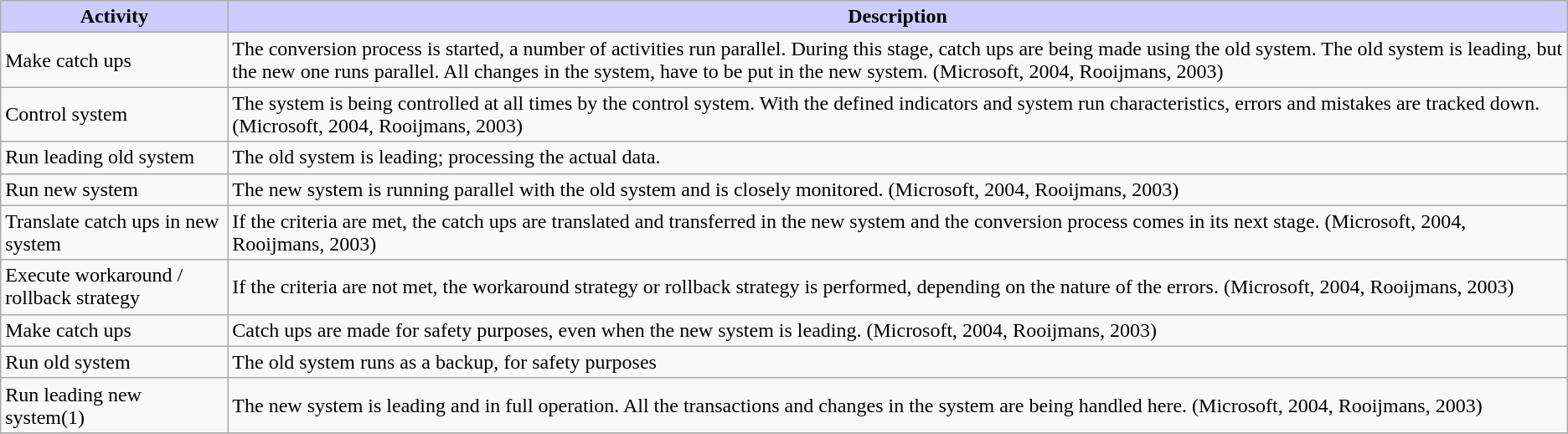<table class="wikitable">
<tr>
<th style="background-color: #ccccff">Activity</th>
<th style="background-color: #ccccff">Description</th>
</tr>
<tr>
<td>Make catch ups</td>
<td>The conversion process is started, a number of activities run parallel. During this stage, catch ups are being made using the old system. The old system is leading, but the new one runs parallel. All changes in the system, have to be put in the new system. (Microsoft, 2004, Rooijmans, 2003)</td>
</tr>
<tr>
<td>Control system</td>
<td>The system is being controlled at all times by the control system. With the defined indicators and system run characteristics, errors and mistakes are tracked down. (Microsoft, 2004, Rooijmans, 2003)</td>
</tr>
<tr>
<td>Run leading old system</td>
<td>The old system is leading; processing the actual data.</td>
</tr>
<tr>
<td>Run new system</td>
<td>The new system is running parallel with the old system and is closely monitored. (Microsoft, 2004, Rooijmans, 2003)</td>
</tr>
<tr>
<td>Translate catch ups in new system</td>
<td>If the criteria are met, the catch ups are translated and transferred in the new system and the conversion process comes in its next stage. (Microsoft, 2004, Rooijmans, 2003)</td>
</tr>
<tr>
<td>Execute workaround / rollback strategy</td>
<td>If the criteria are not met, the workaround strategy or rollback strategy is performed, depending on the nature of the errors. (Microsoft, 2004, Rooijmans, 2003)</td>
</tr>
<tr>
<td>Make catch ups</td>
<td>Catch ups are made for safety purposes, even when the new system is leading. (Microsoft, 2004, Rooijmans, 2003)</td>
</tr>
<tr>
<td>Run old system</td>
<td>The old system runs as a backup, for safety purposes</td>
</tr>
<tr>
<td>Run leading new system(1)</td>
<td>The new system is leading and in full operation. All the transactions and changes in the system are being handled here. (Microsoft, 2004, Rooijmans, 2003)</td>
</tr>
<tr>
</tr>
</table>
